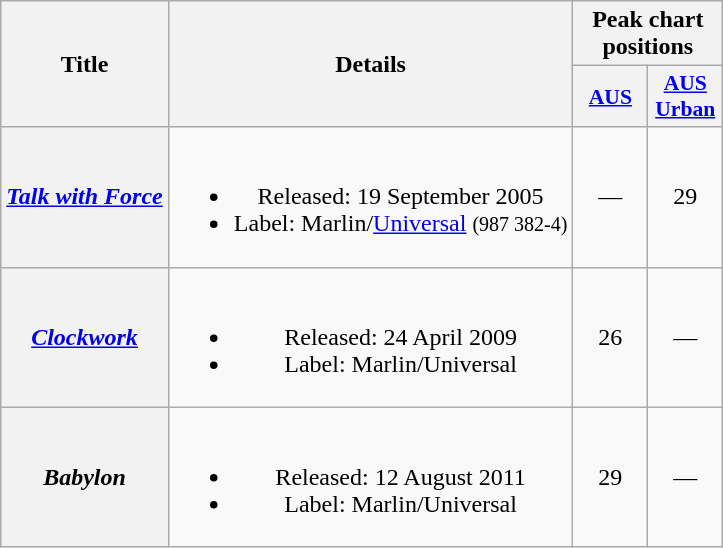<table class="wikitable plainrowheaders" style="text-align:center;">
<tr>
<th scope="col" rowspan="2">Title</th>
<th scope="col" rowspan="2">Details</th>
<th scope="col" colspan="2">Peak chart positions</th>
</tr>
<tr>
<th scope="col" style="width:3em;font-size:90%;"><a href='#'>AUS</a><br></th>
<th scope="col" style="width:3em;font-size:90%;"><a href='#'>AUS<br>Urban</a><br></th>
</tr>
<tr>
<th scope="row"><em><a href='#'>Talk with Force</a></em></th>
<td><br><ul><li>Released: 19 September 2005</li><li>Label: Marlin/<a href='#'>Universal</a> <small>(987 382-4)</small></li></ul></td>
<td>—</td>
<td>29</td>
</tr>
<tr>
<th scope="row"><em><a href='#'>Clockwork</a></em></th>
<td><br><ul><li>Released: 24 April 2009</li><li>Label: Marlin/Universal</li></ul></td>
<td>26</td>
<td>—</td>
</tr>
<tr>
<th scope="row"><em>Babylon</em></th>
<td><br><ul><li>Released: 12 August 2011</li><li>Label: Marlin/Universal</li></ul></td>
<td>29</td>
<td>—</td>
</tr>
</table>
